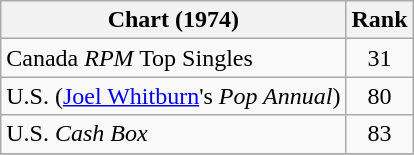<table class="wikitable">
<tr>
<th>Chart (1974)</th>
<th style="text-align:center;">Rank</th>
</tr>
<tr>
<td>Canada <em>RPM</em> Top Singles</td>
<td style="text-align:center;">31</td>
</tr>
<tr>
<td>U.S. (<a href='#'>Joel Whitburn</a>'s <em>Pop Annual</em>)</td>
<td style="text-align:center;">80</td>
</tr>
<tr>
<td>U.S. <em>Cash Box</em> </td>
<td style="text-align:center;">83</td>
</tr>
<tr>
</tr>
</table>
